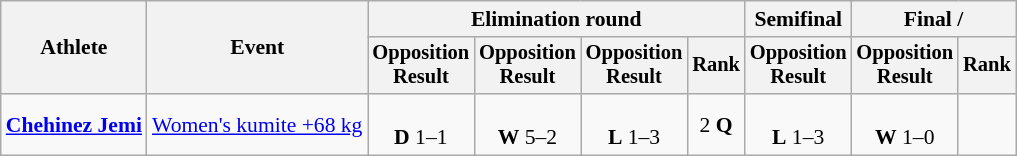<table class=wikitable style=font-size:90%;text-align:center>
<tr>
<th rowspan=2>Athlete</th>
<th rowspan=2>Event</th>
<th colspan=4>Elimination round</th>
<th>Semifinal</th>
<th colspan=2>Final / </th>
</tr>
<tr style=font-size:95%>
<th>Opposition<br>Result</th>
<th>Opposition<br>Result</th>
<th>Opposition<br>Result</th>
<th>Rank</th>
<th>Opposition<br>Result</th>
<th>Opposition<br>Result</th>
<th>Rank</th>
</tr>
<tr>
<td align=left><strong><a href='#'>Chehinez Jemi</a></strong></td>
<td align=left><a href='#'>Women's kumite +68 kg</a></td>
<td><br><strong>D</strong> 1–1</td>
<td><br><strong>W</strong> 5–2</td>
<td><br><strong>L</strong> 1–3</td>
<td>2 <strong>Q</strong></td>
<td><br><strong>L</strong> 1–3</td>
<td><br><strong>W</strong> 1–0</td>
<td></td>
</tr>
</table>
